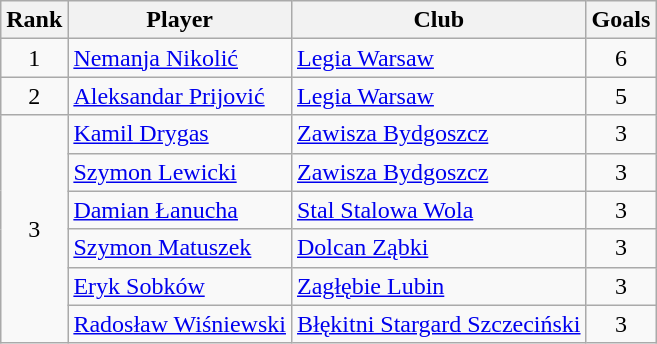<table class="wikitable" style="text-align:center">
<tr>
<th>Rank</th>
<th>Player</th>
<th>Club</th>
<th>Goals</th>
</tr>
<tr>
<td rowspan="1">1</td>
<td align="left"> <a href='#'>Nemanja Nikolić</a></td>
<td align="left"><a href='#'>Legia Warsaw</a></td>
<td>6</td>
</tr>
<tr>
<td rowspan="1">2</td>
<td align="left"> <a href='#'>Aleksandar Prijović</a></td>
<td align="left"><a href='#'>Legia Warsaw</a></td>
<td>5</td>
</tr>
<tr>
<td rowspan="6">3</td>
<td align="left"> <a href='#'>Kamil Drygas</a></td>
<td align="left"><a href='#'>Zawisza Bydgoszcz</a></td>
<td>3</td>
</tr>
<tr>
<td align="left"> <a href='#'>Szymon Lewicki</a></td>
<td align="left"><a href='#'>Zawisza Bydgoszcz</a></td>
<td>3</td>
</tr>
<tr>
<td align="left"> <a href='#'>Damian Łanucha</a></td>
<td align="left"><a href='#'>Stal Stalowa Wola</a></td>
<td>3</td>
</tr>
<tr>
<td align="left"> <a href='#'>Szymon Matuszek</a></td>
<td align="left"><a href='#'>Dolcan Ząbki</a></td>
<td>3</td>
</tr>
<tr>
<td align="left"> <a href='#'>Eryk Sobków</a></td>
<td align="left"><a href='#'>Zagłębie Lubin</a></td>
<td>3</td>
</tr>
<tr>
<td align="left"> <a href='#'>Radosław Wiśniewski</a></td>
<td align="left"><a href='#'>Błękitni Stargard Szczeciński</a></td>
<td>3</td>
</tr>
</table>
